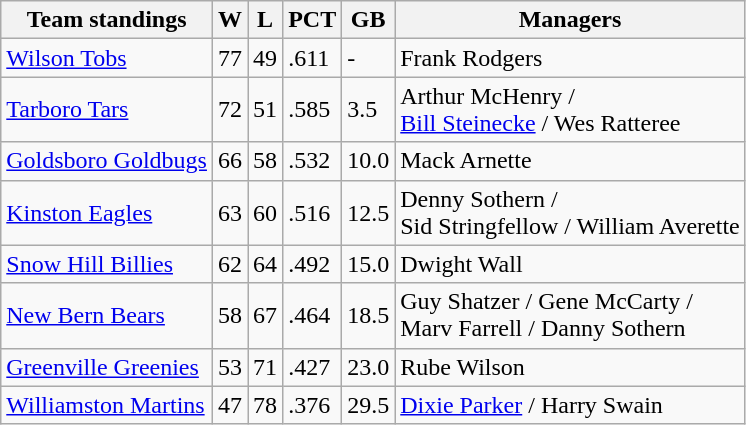<table class="wikitable">
<tr>
<th>Team standings</th>
<th>W</th>
<th>L</th>
<th>PCT</th>
<th>GB</th>
<th>Managers</th>
</tr>
<tr>
<td><a href='#'>Wilson Tobs</a></td>
<td>77</td>
<td>49</td>
<td>.611</td>
<td>-</td>
<td>Frank Rodgers</td>
</tr>
<tr>
<td><a href='#'>Tarboro Tars</a></td>
<td>72</td>
<td>51</td>
<td>.585</td>
<td>3.5</td>
<td>Arthur McHenry /<br><a href='#'>Bill Steinecke</a> / Wes Ratteree</td>
</tr>
<tr>
<td><a href='#'>Goldsboro Goldbugs</a></td>
<td>66</td>
<td>58</td>
<td>.532</td>
<td>10.0</td>
<td>Mack Arnette</td>
</tr>
<tr>
<td><a href='#'>Kinston Eagles</a></td>
<td>63</td>
<td>60</td>
<td>.516</td>
<td>12.5</td>
<td>Denny Sothern /<br> Sid Stringfellow / William Averette</td>
</tr>
<tr>
<td><a href='#'>Snow Hill Billies</a></td>
<td>62</td>
<td>64</td>
<td>.492</td>
<td>15.0</td>
<td>Dwight Wall</td>
</tr>
<tr>
<td><a href='#'>New Bern Bears</a></td>
<td>58</td>
<td>67</td>
<td>.464</td>
<td>18.5</td>
<td>Guy Shatzer / Gene McCarty /<br>Marv Farrell / Danny Sothern</td>
</tr>
<tr>
<td><a href='#'>Greenville Greenies</a></td>
<td>53</td>
<td>71</td>
<td>.427</td>
<td>23.0</td>
<td>Rube Wilson</td>
</tr>
<tr>
<td><a href='#'>Williamston Martins</a></td>
<td>47</td>
<td>78</td>
<td>.376</td>
<td>29.5</td>
<td><a href='#'>Dixie Parker</a> / Harry Swain</td>
</tr>
</table>
